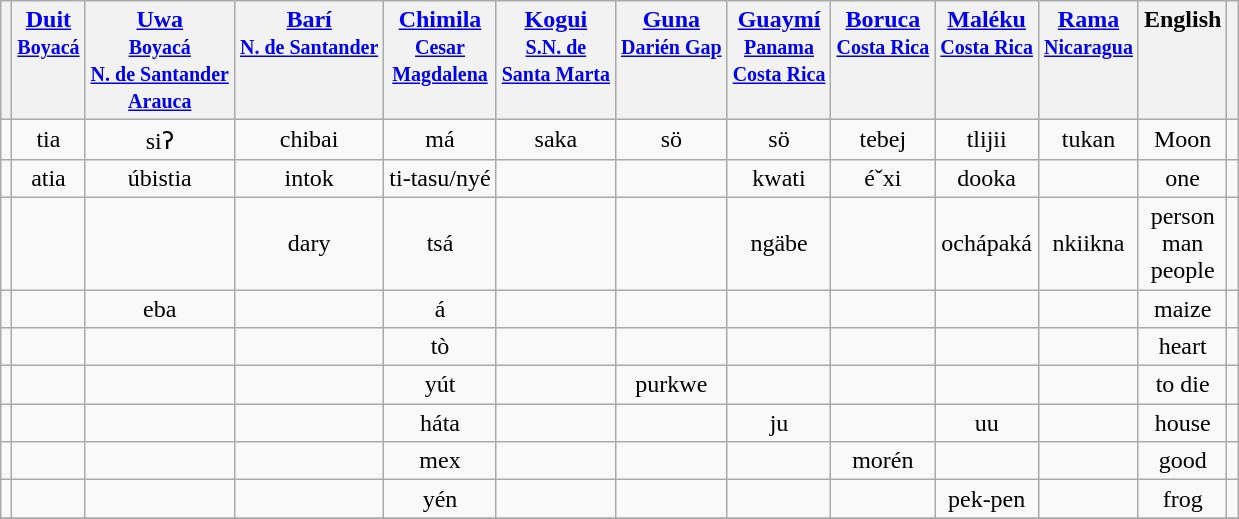<table class="wikitable sortable mw-collapsible">
<tr>
<th scope="col" style="vertical-align:top"></th>
<th scope="col" style="vertical-align:top"><a href='#'>Duit</a><br><small><a href='#'>Boyacá</a></small></th>
<th scope="col" style="vertical-align:top"><a href='#'>Uwa</a><br><small><a href='#'>Boyacá</a><br><a href='#'>N. de Santander</a><br><a href='#'>Arauca</a></small></th>
<th scope="col" style="vertical-align:top"><a href='#'>Barí</a><br><small><a href='#'>N. de Santander</a></small></th>
<th scope="col" style="vertical-align:top"><a href='#'>Chimila</a><br><small><a href='#'>Cesar</a><br><a href='#'>Magdalena</a></small></th>
<th scope="col" style="vertical-align:top"><a href='#'>Kogui</a><br><small><a href='#'>S.N. de<br>Santa Marta</a></small></th>
<th scope="col" style="vertical-align:top"><a href='#'>Guna</a><br><small><a href='#'>Darién Gap</a></small></th>
<th scope="col" style="vertical-align:top"><a href='#'>Guaymí</a><br><small><a href='#'>Panama</a><br><a href='#'>Costa Rica</a></small></th>
<th scope="col" style="vertical-align:top"><a href='#'>Boruca</a><br><small><a href='#'>Costa Rica</a></small></th>
<th scope="col" style="vertical-align:top"><a href='#'>Maléku</a><br><small><a href='#'>Costa Rica</a></small></th>
<th scope="col" style="vertical-align:top"><a href='#'>Rama</a><br><small><a href='#'>Nicaragua</a></small></th>
<th scope="col" style="vertical-align:top">English</th>
<th scope="col" style="vertical-align:top"></th>
</tr>
<tr>
<td style="text-align:left"></td>
<td style="text-align:center">tia</td>
<td style="text-align:center">siʔ</td>
<td style="text-align:center">chibai</td>
<td style="text-align:center">má</td>
<td style="text-align:center">saka</td>
<td style="text-align:center">sö</td>
<td style="text-align:center">sö</td>
<td style="text-align:center">tebej</td>
<td style="text-align:center">tlijii</td>
<td style="text-align:center">tukan</td>
<td style="text-align:center">Moon</td>
<td style="text-align:center"></td>
</tr>
<tr>
<td style="text-align:left"></td>
<td style="text-align:center">atia</td>
<td style="text-align:center">úbistia</td>
<td style="text-align:center">intok</td>
<td style="text-align:center">ti-tasu/nyé</td>
<td style="text-align:center"></td>
<td style="text-align:center"></td>
<td style="text-align:center">kwati</td>
<td style="text-align:center">éˇxi</td>
<td style="text-align:center">dooka</td>
<td style="text-align:center"></td>
<td style="text-align:center">one</td>
<td style="text-align:center"></td>
</tr>
<tr>
<td style="text-align:left"></td>
<td style="text-align:center"></td>
<td style="text-align:center"></td>
<td style="text-align:center">dary</td>
<td style="text-align:center">tsá</td>
<td style="text-align:center"></td>
<td style="text-align:center"></td>
<td style="text-align:center">ngäbe</td>
<td style="text-align:center"></td>
<td style="text-align:center">ochápaká</td>
<td style="text-align:center">nkiikna</td>
<td style="text-align:center">person<br>man<br>people</td>
<td style="text-align:center"></td>
</tr>
<tr>
<td style="text-align:left"></td>
<td style="text-align:center"></td>
<td style="text-align:center">eba</td>
<td style="text-align:center"></td>
<td style="text-align:center">á</td>
<td style="text-align:center"></td>
<td style="text-align:center"></td>
<td style="text-align:center"></td>
<td style="text-align:center"></td>
<td style="text-align:center"></td>
<td style="text-align:center"></td>
<td style="text-align:center">maize</td>
<td style="text-align:center"></td>
</tr>
<tr>
<td style="text-align:left"></td>
<td style="text-align:center"></td>
<td style="text-align:center"></td>
<td style="text-align:center"></td>
<td style="text-align:center">tò</td>
<td style="text-align:center"></td>
<td style="text-align:center"></td>
<td style="text-align:center"></td>
<td style="text-align:center"></td>
<td style="text-align:center"></td>
<td style="text-align:center"></td>
<td style="text-align:center">heart</td>
<td style="text-align:center"></td>
</tr>
<tr>
<td style="text-align:left"></td>
<td style="text-align:center"></td>
<td style="text-align:center"></td>
<td style="text-align:center"></td>
<td style="text-align:center">yút</td>
<td style="text-align:center"></td>
<td style="text-align:center">purkwe</td>
<td style="text-align:center"></td>
<td style="text-align:center"></td>
<td style="text-align:center"></td>
<td style="text-align:center"></td>
<td style="text-align:center">to die</td>
<td style="text-align:center"></td>
</tr>
<tr>
<td style="text-align:left"></td>
<td style="text-align:center"></td>
<td style="text-align:center"></td>
<td style="text-align:center"></td>
<td style="text-align:center">háta</td>
<td style="text-align:center"></td>
<td style="text-align:center"></td>
<td style="text-align:center">ju</td>
<td style="text-align:center"></td>
<td style="text-align:center">uu</td>
<td style="text-align:center"></td>
<td style="text-align:center">house</td>
<td style="text-align:center"></td>
</tr>
<tr>
<td style="text-align:left"></td>
<td style="text-align:center"></td>
<td style="text-align:center"></td>
<td style="text-align:center"></td>
<td style="text-align:center">mex</td>
<td style="text-align:center"></td>
<td style="text-align:center"></td>
<td style="text-align:center"></td>
<td style="text-align:center">morén</td>
<td style="text-align:center"></td>
<td style="text-align:center"></td>
<td style="text-align:center">good</td>
<td style="text-align:center"></td>
</tr>
<tr>
<td style="text-align:left"></td>
<td style="text-align:center"></td>
<td style="text-align:center"></td>
<td style="text-align:center"></td>
<td style="text-align:center">yén</td>
<td style="text-align:center"></td>
<td style="text-align:center"></td>
<td style="text-align:center"></td>
<td style="text-align:center"></td>
<td style="text-align:center">pek-pen</td>
<td style="text-align:center"></td>
<td style="text-align:center">frog</td>
<td style="text-align:center"></td>
</tr>
<tr>
</tr>
</table>
